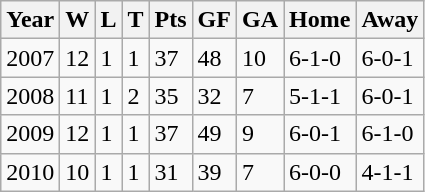<table class="wikitable">
<tr>
<th>Year</th>
<th>W</th>
<th>L</th>
<th>T</th>
<th>Pts</th>
<th>GF</th>
<th>GA</th>
<th>Home</th>
<th>Away</th>
</tr>
<tr>
<td>2007</td>
<td>12</td>
<td>1</td>
<td>1</td>
<td>37</td>
<td>48</td>
<td>10</td>
<td>6-1-0</td>
<td>6-0-1</td>
</tr>
<tr>
<td>2008</td>
<td>11</td>
<td>1</td>
<td>2</td>
<td>35</td>
<td>32</td>
<td>7</td>
<td>5-1-1</td>
<td>6-0-1</td>
</tr>
<tr>
<td>2009</td>
<td>12</td>
<td>1</td>
<td>1</td>
<td>37</td>
<td>49</td>
<td>9</td>
<td>6-0-1</td>
<td>6-1-0</td>
</tr>
<tr>
<td>2010</td>
<td>10</td>
<td>1</td>
<td>1</td>
<td>31</td>
<td>39</td>
<td>7</td>
<td>6-0-0</td>
<td>4-1-1</td>
</tr>
</table>
